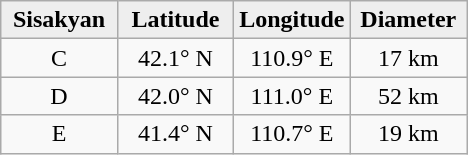<table class="wikitable">
<tr>
<th width="25%" style="background:#eeeeee;">Sisakyan</th>
<th width="25%" style="background:#eeeeee;">Latitude</th>
<th width="25%" style="background:#eeeeee;">Longitude</th>
<th width="25%" style="background:#eeeeee;">Diameter</th>
</tr>
<tr>
<td align="center">C</td>
<td align="center">42.1° N</td>
<td align="center">110.9° E</td>
<td align="center">17 km</td>
</tr>
<tr>
<td align="center">D</td>
<td align="center">42.0° N</td>
<td align="center">111.0° E</td>
<td align="center">52 km</td>
</tr>
<tr>
<td align="center">E</td>
<td align="center">41.4° N</td>
<td align="center">110.7° E</td>
<td align="center">19 km</td>
</tr>
</table>
